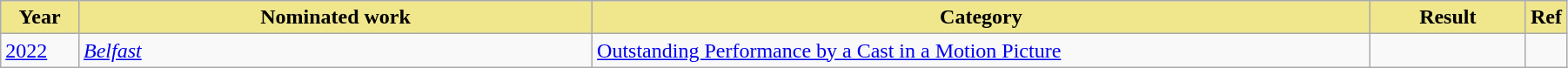<table class="wikitable" width="95%">
<tr>
<th style="background:#F0E68C" width="5%">Year</th>
<th style="background:#F0E68C" width="33%">Nominated work</th>
<th style="background:#F0E68C" width="50%">Category</th>
<th style="background:#F0E68C" width="10%">Result</th>
<th style="background:#F0E68C" width="2%">Ref</th>
</tr>
<tr>
<td><a href='#'>2022</a></td>
<td><em><a href='#'>Belfast</a></em></td>
<td><a href='#'>Outstanding Performance by a Cast in a Motion Picture</a> </td>
<td></td>
<td></td>
</tr>
</table>
